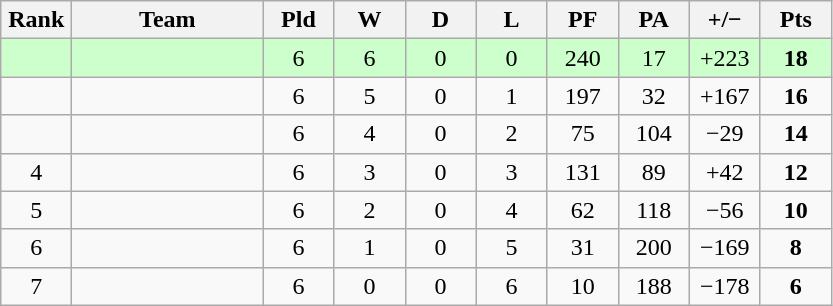<table class="wikitable" style="text-align: center;">
<tr>
<th width=40>Rank</th>
<th width=120>Team</th>
<th width="40">Pld</th>
<th width="40">W</th>
<th width="40">D</th>
<th width="40">L</th>
<th width="40">PF</th>
<th width="40">PA</th>
<th width="40">+/−</th>
<th width="40">Pts</th>
</tr>
<tr bgcolor=ccffcc>
<td></td>
<td align=left></td>
<td>6</td>
<td>6</td>
<td>0</td>
<td>0</td>
<td>240</td>
<td>17</td>
<td>+223</td>
<td><strong>18</strong></td>
</tr>
<tr>
<td></td>
<td align=left></td>
<td>6</td>
<td>5</td>
<td>0</td>
<td>1</td>
<td>197</td>
<td>32</td>
<td>+167</td>
<td><strong>16</strong></td>
</tr>
<tr>
<td></td>
<td align=left></td>
<td>6</td>
<td>4</td>
<td>0</td>
<td>2</td>
<td>75</td>
<td>104</td>
<td>−29</td>
<td><strong>14</strong></td>
</tr>
<tr>
<td>4</td>
<td align=left></td>
<td>6</td>
<td>3</td>
<td>0</td>
<td>3</td>
<td>131</td>
<td>89</td>
<td>+42</td>
<td><strong>12</strong></td>
</tr>
<tr>
<td>5</td>
<td align=left></td>
<td>6</td>
<td>2</td>
<td>0</td>
<td>4</td>
<td>62</td>
<td>118</td>
<td>−56</td>
<td><strong>10</strong></td>
</tr>
<tr>
<td>6</td>
<td align=left></td>
<td>6</td>
<td>1</td>
<td>0</td>
<td>5</td>
<td>31</td>
<td>200</td>
<td>−169</td>
<td><strong>8</strong></td>
</tr>
<tr>
<td>7</td>
<td align=left></td>
<td>6</td>
<td>0</td>
<td>0</td>
<td>6</td>
<td>10</td>
<td>188</td>
<td>−178</td>
<td><strong>6</strong></td>
</tr>
</table>
